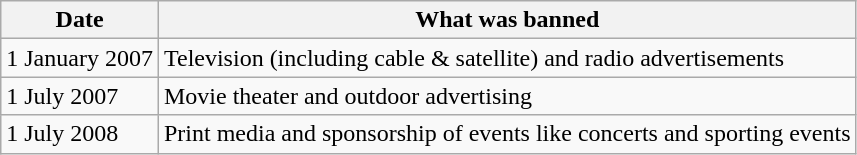<table class="wikitable">
<tr>
<th>Date</th>
<th>What was banned</th>
</tr>
<tr>
<td>1 January 2007</td>
<td>Television (including cable & satellite) and radio advertisements</td>
</tr>
<tr>
<td>1 July 2007</td>
<td>Movie theater and outdoor advertising</td>
</tr>
<tr>
<td>1 July 2008</td>
<td>Print media and sponsorship of events like concerts and sporting events</td>
</tr>
</table>
